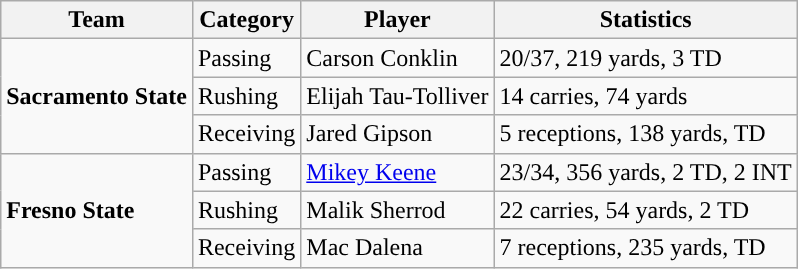<table class="wikitable" style="float: right;">
<tr>
<th>Team</th>
<th>Category</th>
<th>Player</th>
<th>Statistics</th>
</tr>
<tr>
<td rowspan=3><strong>Sacramento State</strong></td>
<td>Passing</td>
<td>Carson Conklin</td>
<td>20/37, 219 yards, 3 TD</td>
</tr>
<tr>
<td>Rushing</td>
<td>Elijah Tau-Tolliver</td>
<td>14 carries, 74 yards</td>
</tr>
<tr>
<td>Receiving</td>
<td>Jared Gipson</td>
<td>5 receptions, 138 yards, TD</td>
</tr>
<tr>
<td rowspan=3><strong>Fresno State</strong></td>
<td>Passing</td>
<td><a href='#'>Mikey Keene</a></td>
<td>23/34, 356 yards, 2 TD, 2 INT</td>
</tr>
<tr>
<td>Rushing</td>
<td>Malik Sherrod</td>
<td>22 carries, 54 yards, 2 TD</td>
</tr>
<tr>
<td>Receiving</td>
<td>Mac Dalena</td>
<td>7 receptions, 235 yards, TD</td>
</tr>
</table>
